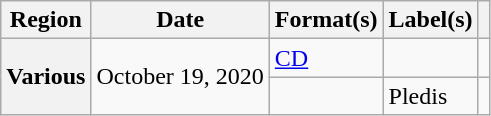<table class="wikitable plainrowheaders">
<tr>
<th scope="col">Region</th>
<th scope="col">Date</th>
<th scope="col">Format(s)</th>
<th scope="col">Label(s)</th>
<th scope="col"></th>
</tr>
<tr>
<th rowspan="2" scope="row">Various</th>
<td rowspan="2">October 19, 2020</td>
<td><a href='#'>CD</a></td>
<td></td>
<td style="text-align:center;"></td>
</tr>
<tr>
<td></td>
<td>Pledis</td>
<td style="text-align:center;"></td>
</tr>
</table>
